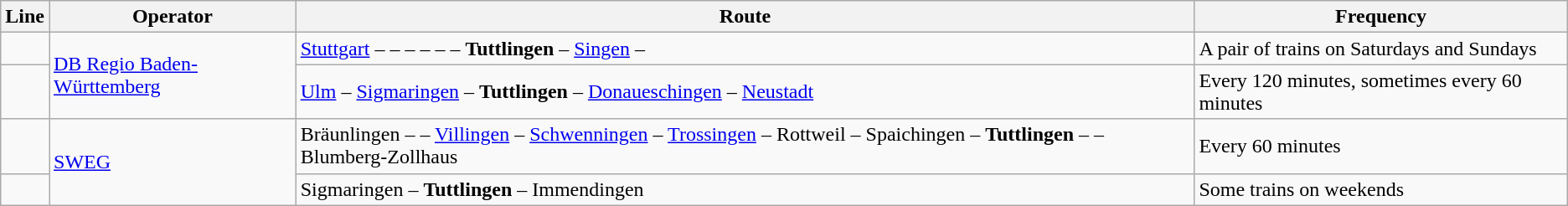<table class="wikitable">
<tr>
<th>Line</th>
<th>Operator</th>
<th>Route</th>
<th>Frequency</th>
</tr>
<tr>
<td></td>
<td rowspan="2"><a href='#'>DB Regio Baden-Württemberg</a></td>
<td><a href='#'>Stuttgart</a> –  –  –  –  –  – <strong>Tuttlingen</strong> – <a href='#'>Singen</a> – </td>
<td>A pair of trains on Saturdays and Sundays</td>
</tr>
<tr>
<td></td>
<td><a href='#'>Ulm</a> – <a href='#'>Sigmaringen</a> – <strong>Tuttlingen</strong> – <a href='#'>Donaueschingen</a> – <a href='#'>Neustadt</a></td>
<td>Every 120 minutes, sometimes every 60 minutes</td>
</tr>
<tr>
<td></td>
<td rowspan="2"><a href='#'>SWEG</a></td>
<td>Bräunlingen –  – <a href='#'>Villingen</a> – <a href='#'>Schwenningen</a> – <a href='#'>Trossingen</a> – Rottweil – Spaichingen – <strong>Tuttlingen</strong> –  – Blumberg-Zollhaus</td>
<td>Every 60 minutes</td>
</tr>
<tr>
<td></td>
<td>Sigmaringen – <strong>Tuttlingen</strong> – Immendingen</td>
<td>Some trains on weekends</td>
</tr>
</table>
